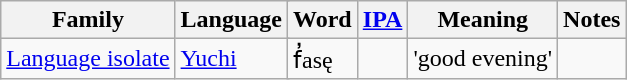<table class="wikitable">
<tr>
<th>Family</th>
<th colspan="2">Language</th>
<th>Word</th>
<th><a href='#'>IPA</a></th>
<th>Meaning</th>
<th>Notes</th>
</tr>
<tr>
<td><a href='#'>Language isolate</a></td>
<td colspan="2"><a href='#'>Yuchi</a></td>
<td>f̓asę</td>
<td></td>
<td>'good evening'</td>
<td></td>
</tr>
</table>
